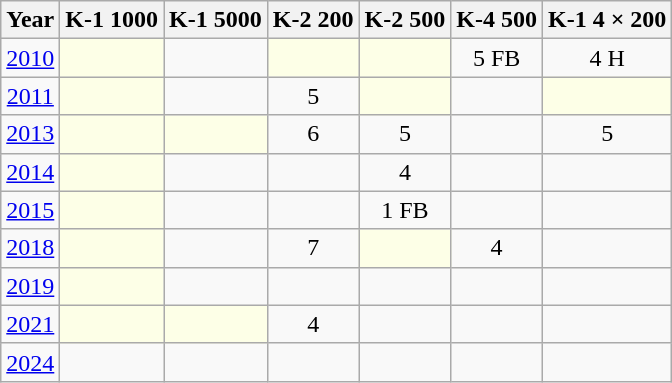<table class="wikitable" style="text-align:center;">
<tr>
<th>Year</th>
<th>K-1 1000</th>
<th>K-1 5000</th>
<th>K-2 200</th>
<th>K-2 500</th>
<th>K-4 500</th>
<th>K-1 4 × 200</th>
</tr>
<tr>
<td><a href='#'>2010</a></td>
<td style="background:#fdffe7"></td>
<td></td>
<td style="background:#fdffe7"></td>
<td style="background:#fdffe7"></td>
<td>5 FB</td>
<td>4 H</td>
</tr>
<tr>
<td><a href='#'>2011</a></td>
<td style="background:#fdffe7"></td>
<td></td>
<td>5</td>
<td style="background:#fdffe7"></td>
<td></td>
<td style="background:#fdffe7"></td>
</tr>
<tr>
<td><a href='#'>2013</a></td>
<td style="background:#fdffe7"></td>
<td style="background:#fdffe7"></td>
<td>6</td>
<td>5</td>
<td></td>
<td>5</td>
</tr>
<tr>
<td><a href='#'>2014</a></td>
<td style="background:#fdffe7"></td>
<td></td>
<td></td>
<td>4</td>
<td></td>
<td></td>
</tr>
<tr>
<td><a href='#'>2015</a></td>
<td style="background:#fdffe7"></td>
<td></td>
<td></td>
<td>1 FB</td>
<td></td>
<td></td>
</tr>
<tr>
<td><a href='#'>2018</a></td>
<td style="background:#fdffe7"></td>
<td></td>
<td>7</td>
<td style="background:#fdffe7"></td>
<td>4</td>
<td></td>
</tr>
<tr>
<td><a href='#'>2019</a></td>
<td style="background:#fdffe7"></td>
<td></td>
<td></td>
<td></td>
<td></td>
<td></td>
</tr>
<tr>
<td><a href='#'>2021</a></td>
<td style="background:#fdffe7"></td>
<td style="background:#fdffe7"></td>
<td>4</td>
<td></td>
<td></td>
<td></td>
</tr>
<tr>
<td><a href='#'>2024</a></td>
<td></td>
<td></td>
<td></td>
<td></td>
<td></td>
<td></td>
</tr>
</table>
